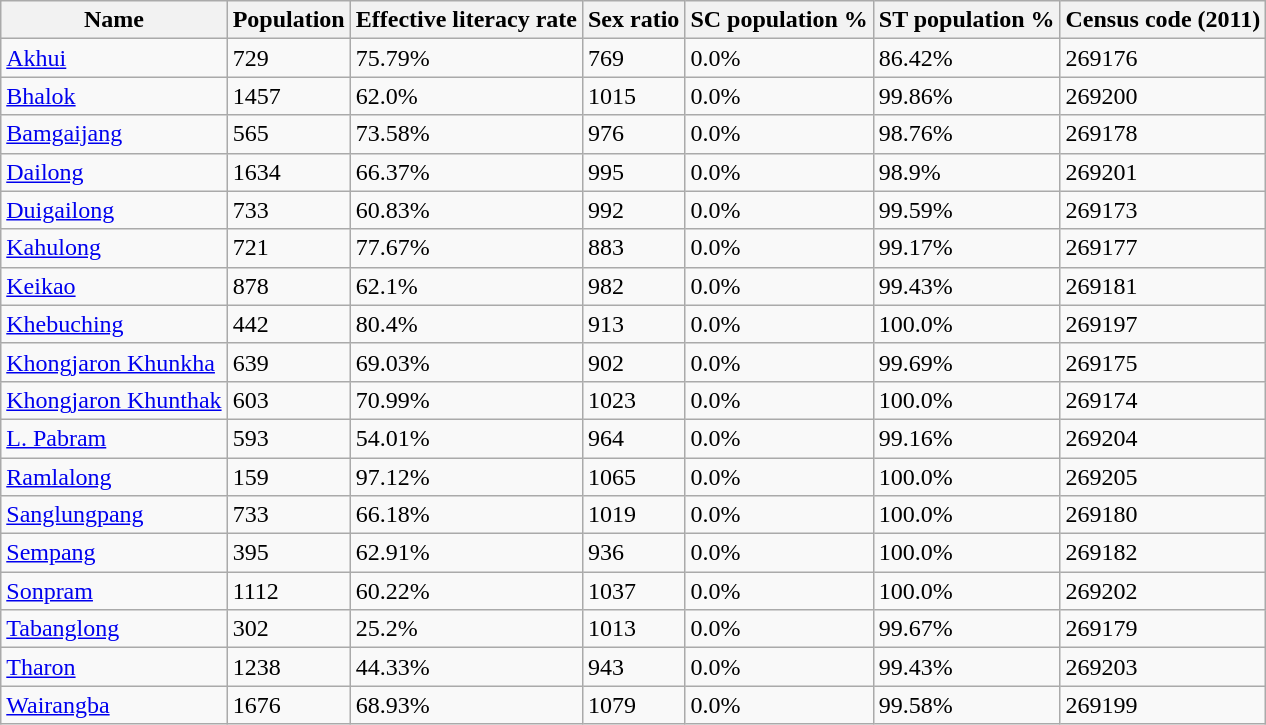<table class="wikitable sortable">
<tr>
<th>Name</th>
<th>Population</th>
<th>Effective literacy rate</th>
<th>Sex ratio</th>
<th>SC population %</th>
<th>ST population %</th>
<th>Census code (2011)</th>
</tr>
<tr>
<td><a href='#'>Akhui</a></td>
<td>729</td>
<td>75.79%</td>
<td>769</td>
<td>0.0%</td>
<td>86.42%</td>
<td>269176</td>
</tr>
<tr>
<td><a href='#'>Bhalok</a></td>
<td>1457</td>
<td>62.0%</td>
<td>1015</td>
<td>0.0%</td>
<td>99.86%</td>
<td>269200</td>
</tr>
<tr>
<td><a href='#'>Bamgaijang</a></td>
<td>565</td>
<td>73.58%</td>
<td>976</td>
<td>0.0%</td>
<td>98.76%</td>
<td>269178</td>
</tr>
<tr>
<td><a href='#'>Dailong</a></td>
<td>1634</td>
<td>66.37%</td>
<td>995</td>
<td>0.0%</td>
<td>98.9%</td>
<td>269201</td>
</tr>
<tr>
<td><a href='#'>Duigailong</a></td>
<td>733</td>
<td>60.83%</td>
<td>992</td>
<td>0.0%</td>
<td>99.59%</td>
<td>269173</td>
</tr>
<tr>
<td><a href='#'>Kahulong</a></td>
<td>721</td>
<td>77.67%</td>
<td>883</td>
<td>0.0%</td>
<td>99.17%</td>
<td>269177</td>
</tr>
<tr>
<td><a href='#'>Keikao</a></td>
<td>878</td>
<td>62.1%</td>
<td>982</td>
<td>0.0%</td>
<td>99.43%</td>
<td>269181</td>
</tr>
<tr>
<td><a href='#'>Khebuching</a></td>
<td>442</td>
<td>80.4%</td>
<td>913</td>
<td>0.0%</td>
<td>100.0%</td>
<td>269197</td>
</tr>
<tr>
<td><a href='#'>Khongjaron Khunkha</a></td>
<td>639</td>
<td>69.03%</td>
<td>902</td>
<td>0.0%</td>
<td>99.69%</td>
<td>269175</td>
</tr>
<tr>
<td><a href='#'>Khongjaron Khunthak</a></td>
<td>603</td>
<td>70.99%</td>
<td>1023</td>
<td>0.0%</td>
<td>100.0%</td>
<td>269174</td>
</tr>
<tr>
<td><a href='#'>L. Pabram</a></td>
<td>593</td>
<td>54.01%</td>
<td>964</td>
<td>0.0%</td>
<td>99.16%</td>
<td>269204</td>
</tr>
<tr>
<td><a href='#'>Ramlalong</a></td>
<td>159</td>
<td>97.12%</td>
<td>1065</td>
<td>0.0%</td>
<td>100.0%</td>
<td>269205</td>
</tr>
<tr>
<td><a href='#'>Sanglungpang</a></td>
<td>733</td>
<td>66.18%</td>
<td>1019</td>
<td>0.0%</td>
<td>100.0%</td>
<td>269180</td>
</tr>
<tr>
<td><a href='#'>Sempang</a></td>
<td>395</td>
<td>62.91%</td>
<td>936</td>
<td>0.0%</td>
<td>100.0%</td>
<td>269182</td>
</tr>
<tr>
<td><a href='#'>Sonpram</a></td>
<td>1112</td>
<td>60.22%</td>
<td>1037</td>
<td>0.0%</td>
<td>100.0%</td>
<td>269202</td>
</tr>
<tr>
<td><a href='#'>Tabanglong</a></td>
<td>302</td>
<td>25.2%</td>
<td>1013</td>
<td>0.0%</td>
<td>99.67%</td>
<td>269179</td>
</tr>
<tr>
<td><a href='#'>Tharon</a></td>
<td>1238</td>
<td>44.33%</td>
<td>943</td>
<td>0.0%</td>
<td>99.43%</td>
<td>269203</td>
</tr>
<tr>
<td><a href='#'>Wairangba</a></td>
<td>1676</td>
<td>68.93%</td>
<td>1079</td>
<td>0.0%</td>
<td>99.58%</td>
<td>269199</td>
</tr>
</table>
